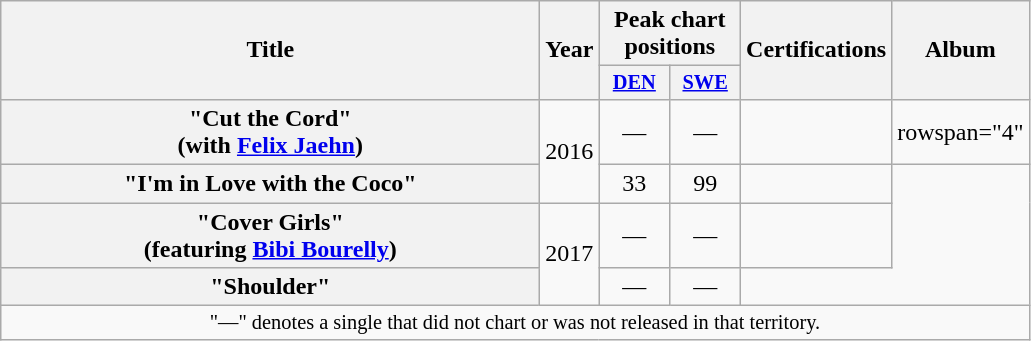<table class="wikitable plainrowheaders" style="text-align:center;">
<tr>
<th rowspan="2" scope="col" style="width:22em;">Title</th>
<th rowspan="2" scope="col" style="width:1em;">Year</th>
<th colspan="2" scope="col">Peak chart positions</th>
<th rowspan="2" scope="col">Certifications</th>
<th rowspan="2" scope="col">Album</th>
</tr>
<tr>
<th scope="col" style="width:3em;font-size:85%;"><a href='#'>DEN</a><br></th>
<th scope="col" style="width:3em;font-size:85%;"><a href='#'>SWE</a><br></th>
</tr>
<tr>
<th scope="row">"Cut the Cord"<br><span>(with <a href='#'>Felix Jaehn</a>)</span></th>
<td rowspan="2">2016</td>
<td>—</td>
<td>—</td>
<td></td>
<td>rowspan="4" </td>
</tr>
<tr>
<th scope="row">"I'm in Love with the Coco"</th>
<td>33</td>
<td>99</td>
<td></td>
</tr>
<tr>
<th scope="row">"Cover Girls"<br><span>(featuring <a href='#'>Bibi Bourelly</a>)</span></th>
<td rowspan="2">2017</td>
<td>—</td>
<td>—</td>
<td></td>
</tr>
<tr>
<th scope="row">"Shoulder"<br><span></span></th>
<td>—</td>
<td>—</td>
</tr>
<tr>
<td colspan="6" style="font-size:85%">"—" denotes a single that did not chart or was not released in that territory.</td>
</tr>
</table>
